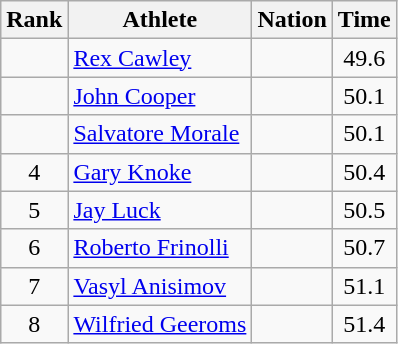<table class="wikitable sortable" style="text-align:center">
<tr>
<th>Rank</th>
<th>Athlete</th>
<th>Nation</th>
<th>Time</th>
</tr>
<tr>
<td></td>
<td align=left><a href='#'>Rex Cawley</a></td>
<td align=left></td>
<td>49.6</td>
</tr>
<tr>
<td></td>
<td align=left><a href='#'>John Cooper</a></td>
<td align=left></td>
<td>50.1</td>
</tr>
<tr>
<td></td>
<td align=left><a href='#'>Salvatore Morale</a></td>
<td align=left></td>
<td>50.1</td>
</tr>
<tr>
<td>4</td>
<td align=left><a href='#'>Gary Knoke</a></td>
<td align=left></td>
<td>50.4</td>
</tr>
<tr>
<td>5</td>
<td align=left><a href='#'>Jay Luck</a></td>
<td align=left></td>
<td>50.5</td>
</tr>
<tr>
<td>6</td>
<td align=left><a href='#'>Roberto Frinolli</a></td>
<td align=left></td>
<td>50.7</td>
</tr>
<tr>
<td>7</td>
<td align=left><a href='#'>Vasyl Anisimov</a></td>
<td align=left></td>
<td>51.1</td>
</tr>
<tr>
<td>8</td>
<td align=left><a href='#'>Wilfried Geeroms</a></td>
<td align=left></td>
<td>51.4</td>
</tr>
</table>
